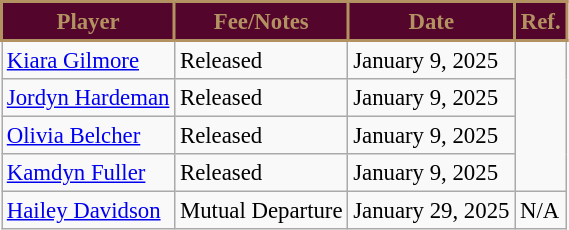<table class="wikitable" style="text-align:left; font-size:95%;">
<tr>
<th style="background:#54052B; color:#B39262; border:2px solid #B39262;">Player</th>
<th style="background:#54052B; color:#B39262; border:2px solid #B39262;">Fee/Notes</th>
<th style="background:#54052B; color:#B39262; border:2px solid #B39262;">Date</th>
<th style="background:#54052B; color:#B39262; border:2px solid #B39262;">Ref.</th>
</tr>
<tr>
<td><a href='#'>Kiara Gilmore</a></td>
<td>Released</td>
<td>January 9, 2025</td>
<td rowspan="4" align="center"></td>
</tr>
<tr>
<td><a href='#'>Jordyn Hardeman</a></td>
<td>Released</td>
<td>January 9, 2025</td>
</tr>
<tr>
<td><a href='#'>Olivia Belcher</a></td>
<td>Released</td>
<td>January 9, 2025</td>
</tr>
<tr>
<td><a href='#'>Kamdyn Fuller</a></td>
<td>Released</td>
<td>January 9, 2025</td>
</tr>
<tr>
<td><a href='#'>Hailey Davidson</a></td>
<td>Mutual Departure</td>
<td>January 29, 2025</td>
<td>N/A</td>
</tr>
</table>
